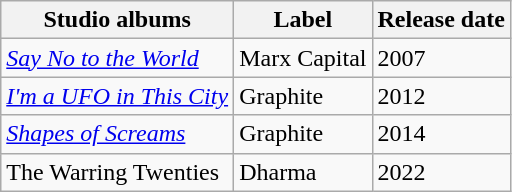<table class="wikitable">
<tr>
<th>Studio albums</th>
<th>Label</th>
<th>Release date</th>
</tr>
<tr>
<td><em><a href='#'>Say No to the World</a></em></td>
<td>Marx Capital</td>
<td>2007</td>
</tr>
<tr>
<td><em><a href='#'>I'm a UFO in This City</a></em></td>
<td>Graphite</td>
<td>2012</td>
</tr>
<tr>
<td><em><a href='#'>Shapes of Screams</a></em></td>
<td>Graphite</td>
<td>2014</td>
</tr>
<tr>
<td>The Warring Twenties</td>
<td>Dharma</td>
<td>2022</td>
</tr>
</table>
